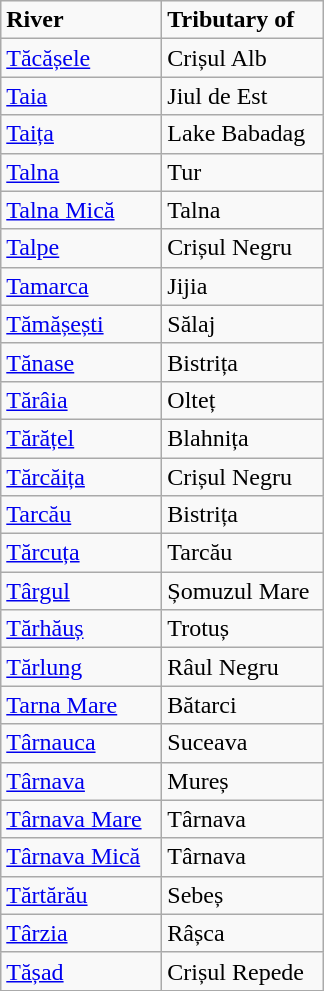<table class="wikitable">
<tr>
<td width="100pt"><strong>River</strong></td>
<td width="100pt"><strong>Tributary of</strong></td>
</tr>
<tr>
<td><a href='#'>Tăcășele</a></td>
<td>Crișul Alb</td>
</tr>
<tr>
<td><a href='#'>Taia</a></td>
<td>Jiul de Est</td>
</tr>
<tr>
<td><a href='#'>Taița</a></td>
<td>Lake Babadag</td>
</tr>
<tr>
<td><a href='#'>Talna</a></td>
<td>Tur</td>
</tr>
<tr>
<td><a href='#'>Talna Mică</a></td>
<td>Talna</td>
</tr>
<tr>
<td><a href='#'>Talpe</a></td>
<td>Crișul Negru</td>
</tr>
<tr>
<td><a href='#'>Tamarca</a></td>
<td>Jijia</td>
</tr>
<tr>
<td><a href='#'>Tămășești</a></td>
<td>Sălaj</td>
</tr>
<tr>
<td><a href='#'>Tănase</a></td>
<td>Bistrița</td>
</tr>
<tr>
<td><a href='#'>Tărâia</a></td>
<td>Olteț</td>
</tr>
<tr>
<td><a href='#'>Tărățel</a></td>
<td>Blahnița</td>
</tr>
<tr>
<td><a href='#'>Tărcăița</a></td>
<td>Crișul Negru</td>
</tr>
<tr>
<td><a href='#'>Tarcău</a></td>
<td>Bistrița</td>
</tr>
<tr>
<td><a href='#'>Tărcuța</a></td>
<td>Tarcău</td>
</tr>
<tr>
<td><a href='#'>Târgul</a></td>
<td>Șomuzul Mare</td>
</tr>
<tr>
<td><a href='#'>Tărhăuș</a></td>
<td>Trotuș</td>
</tr>
<tr>
<td><a href='#'>Tărlung</a></td>
<td>Râul Negru</td>
</tr>
<tr>
<td><a href='#'>Tarna Mare</a></td>
<td>Bătarci</td>
</tr>
<tr>
<td><a href='#'>Târnauca</a></td>
<td>Suceava</td>
</tr>
<tr>
<td><a href='#'>Târnava</a></td>
<td>Mureș</td>
</tr>
<tr>
<td><a href='#'>Târnava Mare</a></td>
<td>Târnava</td>
</tr>
<tr>
<td><a href='#'>Târnava Mică</a></td>
<td>Târnava</td>
</tr>
<tr>
<td><a href='#'>Tărtărău</a></td>
<td>Sebeș</td>
</tr>
<tr>
<td><a href='#'>Târzia</a></td>
<td>Râșca</td>
</tr>
<tr>
<td><a href='#'>Tășad</a></td>
<td>Crișul Repede</td>
</tr>
</table>
